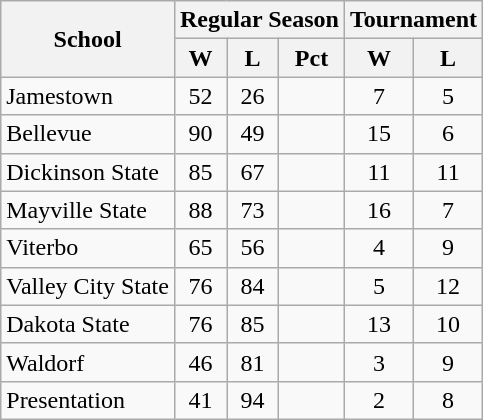<table class="wikitable sortable" style="text-align:center">
<tr>
<th rowspan=2>School</th>
<th colspan=3>Regular Season</th>
<th colspan=2>Tournament</th>
</tr>
<tr>
<th>W</th>
<th>L</th>
<th>Pct</th>
<th>W</th>
<th>L</th>
</tr>
<tr>
<td style="text-align:left">Jamestown</td>
<td>52</td>
<td>26</td>
<td></td>
<td>7</td>
<td>5</td>
</tr>
<tr>
<td style="text-align:left">Bellevue</td>
<td>90</td>
<td>49</td>
<td></td>
<td>15</td>
<td>6</td>
</tr>
<tr>
<td style="text-align:left">Dickinson State</td>
<td>85</td>
<td>67</td>
<td></td>
<td>11</td>
<td>11</td>
</tr>
<tr>
<td style="text-align:left">Mayville State</td>
<td>88</td>
<td>73</td>
<td></td>
<td>16</td>
<td>7</td>
</tr>
<tr>
<td style="text-align:left">Viterbo</td>
<td>65</td>
<td>56</td>
<td></td>
<td>4</td>
<td>9</td>
</tr>
<tr>
<td style="text-align:left">Valley City State</td>
<td>76</td>
<td>84</td>
<td></td>
<td>5</td>
<td>12</td>
</tr>
<tr>
<td style="text-align:left">Dakota State</td>
<td>76</td>
<td>85</td>
<td></td>
<td>13</td>
<td>10</td>
</tr>
<tr>
<td style="text-align:left">Waldorf</td>
<td>46</td>
<td>81</td>
<td></td>
<td>3</td>
<td>9</td>
</tr>
<tr>
<td style="text-align:left">Presentation</td>
<td>41</td>
<td>94</td>
<td></td>
<td>2</td>
<td>8</td>
</tr>
</table>
